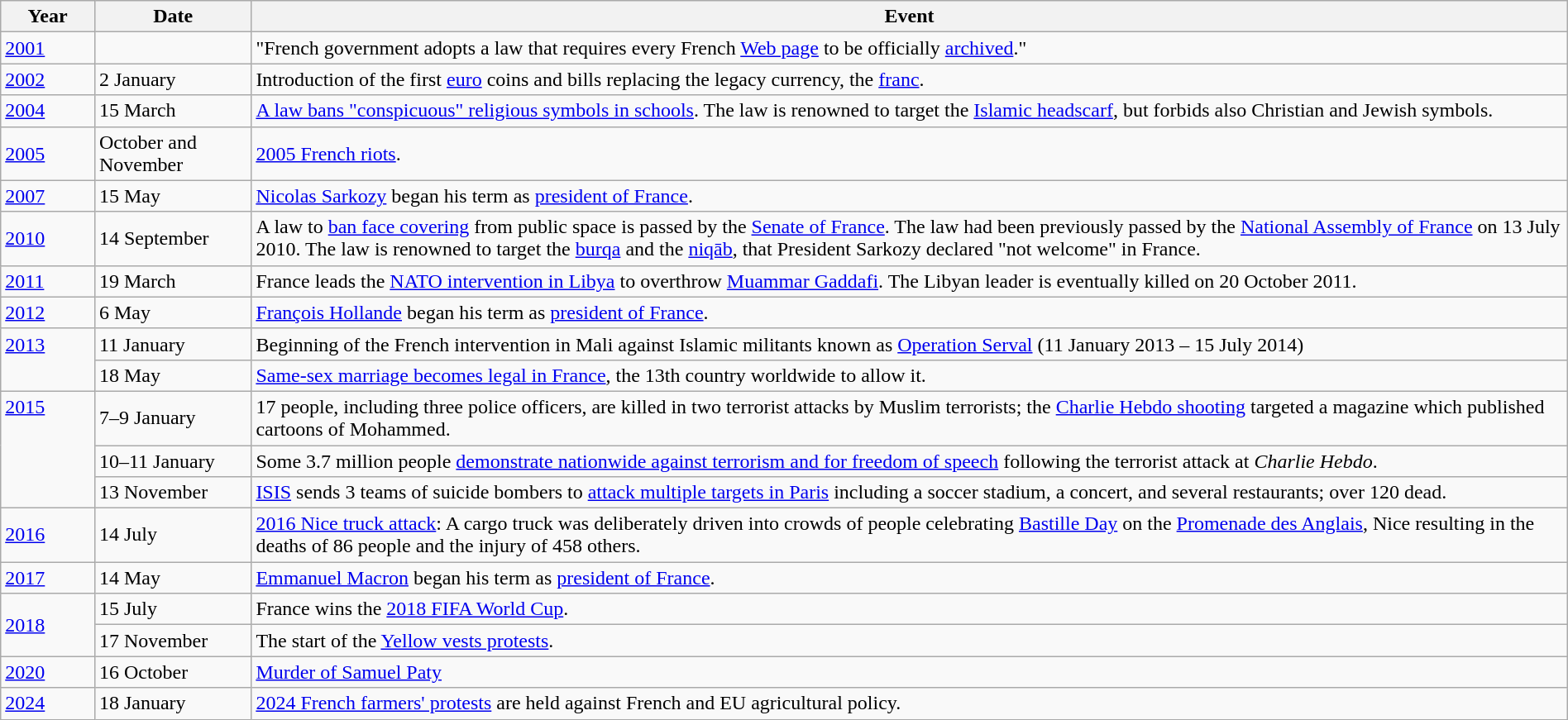<table class="wikitable" width="100%">
<tr>
<th style="width:6%">Year</th>
<th style="width:10%">Date</th>
<th>Event</th>
</tr>
<tr>
<td><a href='#'>2001</a></td>
<td></td>
<td>"French government adopts a law that requires every French <a href='#'>Web page</a> to be officially <a href='#'>archived</a>."</td>
</tr>
<tr>
<td><a href='#'>2002</a></td>
<td>2 January</td>
<td>Introduction of the first <a href='#'>euro</a> coins and bills replacing the legacy currency, the <a href='#'>franc</a>.</td>
</tr>
<tr>
<td><a href='#'>2004</a></td>
<td>15 March</td>
<td><a href='#'>A law bans "conspicuous" religious symbols in schools</a>. The law is renowned to target the <a href='#'>Islamic headscarf</a>, but forbids also Christian and Jewish symbols.</td>
</tr>
<tr>
<td><a href='#'>2005</a></td>
<td>October and November</td>
<td><a href='#'>2005 French riots</a>.</td>
</tr>
<tr>
<td><a href='#'>2007</a></td>
<td>15 May</td>
<td><a href='#'>Nicolas Sarkozy</a> began his term as <a href='#'>president of France</a>.</td>
</tr>
<tr>
<td><a href='#'>2010</a></td>
<td>14 September</td>
<td>A law to <a href='#'>ban face covering</a> from public space is passed by the <a href='#'>Senate of France</a>. The law had been previously passed by the <a href='#'>National Assembly of France</a> on 13 July 2010. The law is renowned to target the <a href='#'>burqa</a> and the <a href='#'>niqāb</a>, that President Sarkozy declared "not welcome" in France.</td>
</tr>
<tr>
<td><a href='#'>2011</a></td>
<td>19 March</td>
<td>France leads the <a href='#'>NATO intervention in Libya</a> to overthrow <a href='#'>Muammar Gaddafi</a>. The Libyan leader is eventually killed on 20 October 2011.</td>
</tr>
<tr>
<td><a href='#'>2012</a></td>
<td>6 May</td>
<td><a href='#'>François Hollande</a> began his term as <a href='#'>president of France</a>.</td>
</tr>
<tr>
<td rowspan="2" valign="top"><a href='#'>2013</a></td>
<td>11 January</td>
<td>Beginning of the French intervention in Mali against Islamic militants known as <a href='#'>Operation Serval</a> (11 January 2013 – 15 July 2014)</td>
</tr>
<tr>
<td>18 May</td>
<td><a href='#'>Same-sex marriage becomes legal in France</a>, the 13th country worldwide to allow it.</td>
</tr>
<tr>
<td rowspan="3" valign="top"><a href='#'>2015</a></td>
<td>7–9 January</td>
<td>17 people, including three police officers, are killed in two terrorist attacks by Muslim terrorists; the <a href='#'>Charlie Hebdo shooting</a> targeted a magazine which published cartoons of Mohammed.</td>
</tr>
<tr>
<td>10–11 January</td>
<td>Some 3.7 million people <a href='#'>demonstrate nationwide against terrorism and for freedom of speech</a> following the terrorist attack at <em>Charlie Hebdo</em>.</td>
</tr>
<tr>
<td>13 November</td>
<td><a href='#'>ISIS</a> sends 3 teams of suicide bombers to <a href='#'>attack multiple targets in Paris</a> including a soccer stadium, a concert, and several restaurants; over 120 dead.</td>
</tr>
<tr>
<td><a href='#'>2016</a></td>
<td>14 July</td>
<td><a href='#'>2016 Nice truck attack</a>: A cargo truck was deliberately driven into crowds of people celebrating <a href='#'>Bastille Day</a> on the <a href='#'>Promenade des Anglais</a>, Nice resulting in the deaths of 86 people and the injury of 458 others.</td>
</tr>
<tr>
<td><a href='#'>2017</a></td>
<td>14 May</td>
<td><a href='#'>Emmanuel Macron</a> began his term as <a href='#'>president of France</a>.</td>
</tr>
<tr>
<td rowspan="2"><a href='#'>2018</a></td>
<td>15 July</td>
<td>France wins the <a href='#'>2018 FIFA World Cup</a>.</td>
</tr>
<tr>
<td>17 November</td>
<td>The start of the <a href='#'>Yellow vests protests</a>.</td>
</tr>
<tr>
<td><a href='#'>2020</a></td>
<td>16 October</td>
<td><a href='#'>Murder of Samuel Paty</a></td>
</tr>
<tr>
<td><a href='#'>2024</a></td>
<td>18 January</td>
<td><a href='#'>2024 French farmers' protests</a> are held against French and EU agricultural policy.</td>
</tr>
</table>
